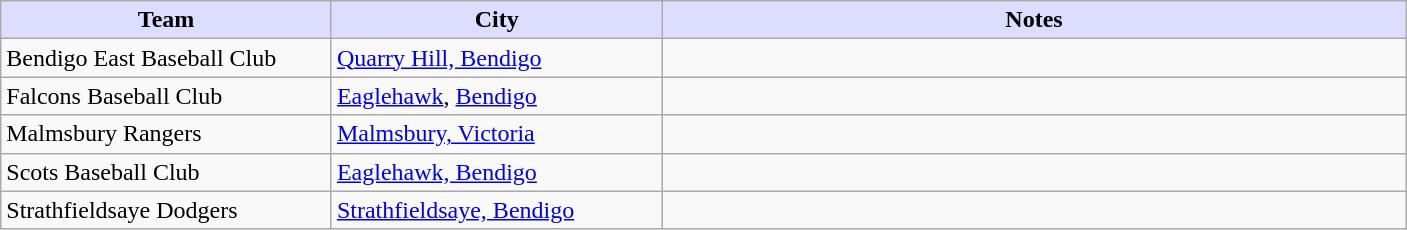<table class="wikitable">
<tr>
<th style="background:#ddf; width:20%;">Team</th>
<th style="background:#ddf; width:20%;">City</th>
<th style="background:#ddf; width:45%;">Notes</th>
</tr>
<tr>
<td>Bendigo East Baseball Club</td>
<td><a href='#'>Quarry Hill, Bendigo</a></td>
</tr>
<tr>
<td>Falcons Baseball Club</td>
<td><a href='#'>Eaglehawk</a>, <a href='#'>Bendigo</a></td>
<td></td>
</tr>
<tr>
<td>Malmsbury Rangers</td>
<td><a href='#'>Malmsbury, Victoria</a></td>
</tr>
<tr>
<td>Scots Baseball Club</td>
<td><a href='#'>Eaglehawk, Bendigo</a></td>
<td></td>
</tr>
<tr>
<td>Strathfieldsaye Dodgers</td>
<td><a href='#'>Strathfieldsaye, Bendigo</a></td>
</tr>
</table>
